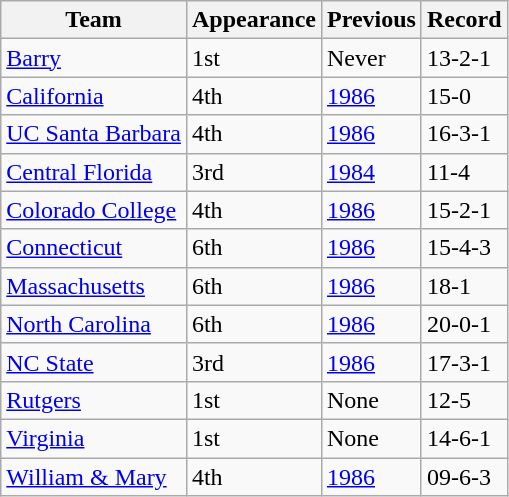<table class="wikitable sortable">
<tr>
<th>Team</th>
<th>Appearance</th>
<th>Previous</th>
<th>Record</th>
</tr>
<tr>
<td><a href='#'>Barry</a></td>
<td>1st</td>
<td>Never</td>
<td>13-2-1</td>
</tr>
<tr>
<td><a href='#'>California</a></td>
<td>4th</td>
<td><a href='#'>1986</a></td>
<td>15-0</td>
</tr>
<tr>
<td><a href='#'>UC Santa Barbara</a></td>
<td>4th</td>
<td><a href='#'>1986</a></td>
<td>16-3-1</td>
</tr>
<tr>
<td><a href='#'>Central Florida</a></td>
<td>3rd</td>
<td><a href='#'>1984</a></td>
<td>11-4</td>
</tr>
<tr>
<td><a href='#'>Colorado College</a></td>
<td>4th</td>
<td><a href='#'>1986</a></td>
<td>15-2-1</td>
</tr>
<tr>
<td><a href='#'>Connecticut</a></td>
<td>6th</td>
<td><a href='#'>1986</a></td>
<td>15-4-3</td>
</tr>
<tr>
<td><a href='#'>Massachusetts</a></td>
<td>6th</td>
<td><a href='#'>1986</a></td>
<td>18-1</td>
</tr>
<tr>
<td><a href='#'>North Carolina</a></td>
<td>6th</td>
<td><a href='#'>1986</a></td>
<td>20-0-1</td>
</tr>
<tr>
<td><a href='#'>NC State</a></td>
<td>3rd</td>
<td><a href='#'>1986</a></td>
<td>17-3-1</td>
</tr>
<tr>
<td><a href='#'>Rutgers</a></td>
<td>1st</td>
<td>None</td>
<td>12-5</td>
</tr>
<tr>
<td><a href='#'>Virginia</a></td>
<td>1st</td>
<td>None</td>
<td>14-6-1</td>
</tr>
<tr>
<td><a href='#'>William & Mary</a></td>
<td>4th</td>
<td><a href='#'>1986</a></td>
<td>09-6-3</td>
</tr>
</table>
